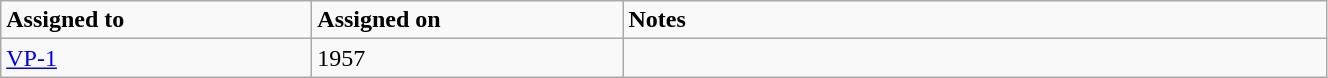<table class="wikitable" style="width: 70%;">
<tr>
<td style="width: 200px;"><strong>Assigned to</strong></td>
<td style="width: 200px;"><strong>Assigned on</strong></td>
<td><strong>Notes</strong></td>
</tr>
<tr>
<td><a href='#'>VP-1</a></td>
<td>1957</td>
<td></td>
</tr>
</table>
